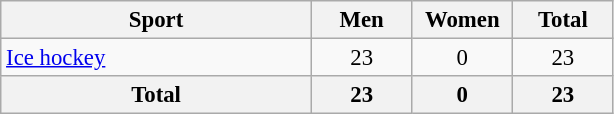<table class="wikitable" style="text-align:center; font-size: 95%">
<tr>
<th width=200>Sport</th>
<th width=60>Men</th>
<th width=60>Women</th>
<th width=60>Total</th>
</tr>
<tr>
<td align=left><a href='#'>Ice hockey</a></td>
<td>23</td>
<td>0</td>
<td>23</td>
</tr>
<tr>
<th>Total</th>
<th>23</th>
<th>0</th>
<th>23</th>
</tr>
</table>
